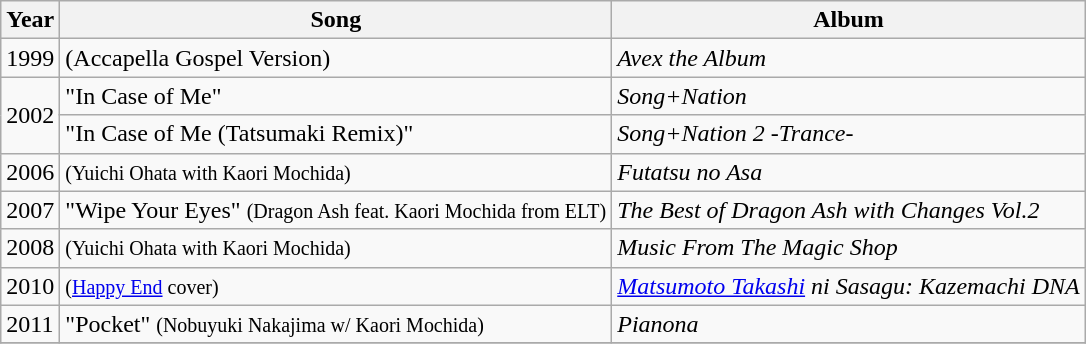<table class="wikitable">
<tr>
<th>Year</th>
<th>Song</th>
<th>Album</th>
</tr>
<tr>
<td>1999</td>
<td> (Accapella Gospel Version)</td>
<td><em>Avex the Album</em></td>
</tr>
<tr>
<td rowspan="2">2002</td>
<td>"In Case of Me"</td>
<td><em>Song+Nation</em></td>
</tr>
<tr>
<td>"In Case of Me (Tatsumaki Remix)"</td>
<td><em>Song+Nation 2 -Trance-</em></td>
</tr>
<tr>
<td>2006</td>
<td> <small>(Yuichi Ohata with Kaori Mochida)</small></td>
<td><em>Futatsu no Asa</em></td>
</tr>
<tr>
<td>2007</td>
<td>"Wipe Your Eyes" <small>(Dragon Ash feat. Kaori Mochida from ELT)</small></td>
<td><em>The Best of Dragon Ash with Changes Vol.2</em></td>
</tr>
<tr>
<td>2008</td>
<td> <small>(Yuichi Ohata with Kaori Mochida)</small></td>
<td><em>Music From The Magic Shop</em></td>
</tr>
<tr>
<td>2010</td>
<td> <small>(<a href='#'>Happy End</a> cover)</small></td>
<td><em><a href='#'>Matsumoto Takashi</a> ni Sasagu: Kazemachi DNA</em></td>
</tr>
<tr>
<td>2011</td>
<td>"Pocket" <small>(Nobuyuki Nakajima w/ Kaori Mochida)</small></td>
<td><em>Pianona</em></td>
</tr>
<tr>
</tr>
</table>
